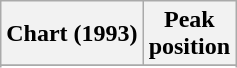<table class="wikitable sortable">
<tr>
<th align="left">Chart (1993)</th>
<th align="center">Peak<br>position</th>
</tr>
<tr>
</tr>
<tr>
</tr>
</table>
